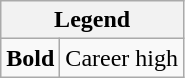<table class="wikitable mw-collapsible">
<tr>
<th colspan="2">Legend</th>
</tr>
<tr>
<td><strong>Bold</strong></td>
<td>Career high</td>
</tr>
</table>
